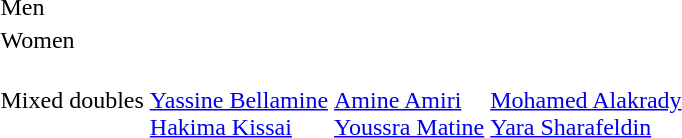<table>
<tr>
<td>Men</td>
<td></td>
<td></td>
<td></td>
</tr>
<tr>
<td>Women</td>
<td></td>
<td></td>
<td></td>
</tr>
<tr>
<td>Mixed doubles</td>
<td><br><a href='#'>Yassine Bellamine</a><br><a href='#'>Hakima Kissai</a></td>
<td><br><a href='#'>Amine Amiri</a><br><a href='#'>Youssra Matine</a></td>
<td><br><a href='#'>Mohamed Alakrady</a><br><a href='#'>Yara Sharafeldin</a></td>
</tr>
</table>
